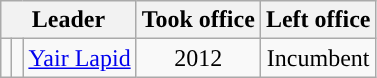<table class="wikitable" style="text-align: center;">
<tr>
<th colspan="3">Leader</th>
<th>Took office</th>
<th>Left office</th>
</tr>
<tr>
<td style="background: "></td>
<td></td>
<td><a href='#'>Yair Lapid</a></td>
<td>2012</td>
<td>Incumbent</td>
</tr>
</table>
